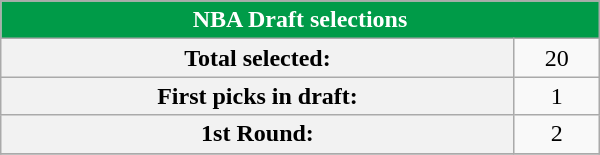<table class="wikitable" style="width: 25em;float:right; margin-left:1em">
<tr>
</tr>
<tr>
<th colspan=2 style="background:#009B48; color:white;">NBA Draft selections</th>
</tr>
<tr>
<th>Total selected:</th>
<td align=center>20</td>
</tr>
<tr>
<th>First picks in draft:</th>
<td align=center>1</td>
</tr>
<tr>
<th>1st Round:</th>
<td align=center>2</td>
</tr>
<tr>
</tr>
</table>
